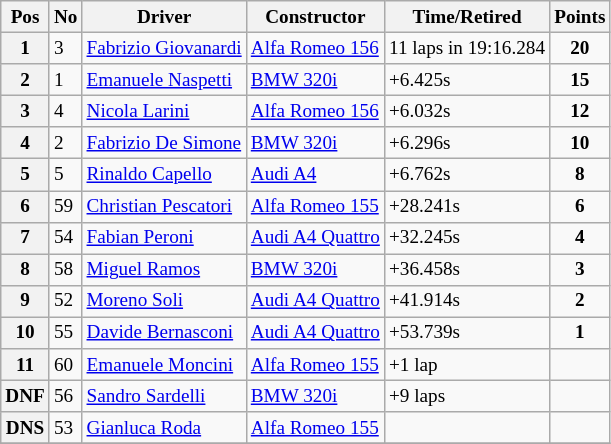<table class="wikitable" style="font-size: 80%;">
<tr>
<th>Pos</th>
<th>No</th>
<th>Driver</th>
<th>Constructor</th>
<th>Time/Retired</th>
<th>Points</th>
</tr>
<tr>
<th>1</th>
<td>3</td>
<td> <a href='#'>Fabrizio Giovanardi</a></td>
<td><a href='#'>Alfa Romeo 156</a></td>
<td>11 laps in 19:16.284</td>
<td align=center><strong>20</strong></td>
</tr>
<tr>
<th>2</th>
<td>1</td>
<td> <a href='#'>Emanuele Naspetti</a></td>
<td><a href='#'>BMW 320i</a></td>
<td>+6.425s</td>
<td align=center><strong>15</strong></td>
</tr>
<tr>
<th>3</th>
<td>4</td>
<td> <a href='#'>Nicola Larini</a></td>
<td><a href='#'>Alfa Romeo 156</a></td>
<td>+6.032s</td>
<td align=center><strong>12</strong></td>
</tr>
<tr>
<th>4</th>
<td>2</td>
<td> <a href='#'>Fabrizio De Simone</a></td>
<td><a href='#'>BMW 320i</a></td>
<td>+6.296s</td>
<td align=center><strong>10</strong></td>
</tr>
<tr>
<th>5</th>
<td>5</td>
<td> <a href='#'>Rinaldo Capello</a></td>
<td><a href='#'>Audi A4</a></td>
<td>+6.762s</td>
<td align=center><strong>8</strong></td>
</tr>
<tr>
<th>6</th>
<td>59</td>
<td> <a href='#'>Christian Pescatori</a></td>
<td><a href='#'>Alfa Romeo 155</a></td>
<td>+28.241s</td>
<td align=center><strong>6</strong></td>
</tr>
<tr>
<th>7</th>
<td>54</td>
<td> <a href='#'>Fabian Peroni</a></td>
<td><a href='#'>Audi A4 Quattro</a></td>
<td>+32.245s</td>
<td align=center><strong>4</strong></td>
</tr>
<tr>
<th>8</th>
<td>58</td>
<td> <a href='#'>Miguel Ramos</a></td>
<td><a href='#'>BMW 320i</a></td>
<td>+36.458s</td>
<td align=center><strong>3</strong></td>
</tr>
<tr>
<th>9</th>
<td>52</td>
<td> <a href='#'>Moreno Soli</a></td>
<td><a href='#'>Audi A4 Quattro</a></td>
<td>+41.914s</td>
<td align=center><strong>2</strong></td>
</tr>
<tr>
<th>10</th>
<td>55</td>
<td> <a href='#'>Davide Bernasconi</a></td>
<td><a href='#'>Audi A4 Quattro</a></td>
<td>+53.739s</td>
<td align=center><strong>1</strong></td>
</tr>
<tr>
<th>11</th>
<td>60</td>
<td> <a href='#'>Emanuele Moncini</a></td>
<td><a href='#'>Alfa Romeo 155</a></td>
<td>+1 lap</td>
<td></td>
</tr>
<tr>
<th>DNF</th>
<td>56</td>
<td> <a href='#'>Sandro Sardelli</a></td>
<td><a href='#'>BMW 320i</a></td>
<td>+9 laps</td>
<td></td>
</tr>
<tr>
<th>DNS</th>
<td>53</td>
<td> <a href='#'>Gianluca Roda</a></td>
<td><a href='#'>Alfa Romeo 155</a></td>
<td></td>
<td></td>
</tr>
<tr>
</tr>
</table>
